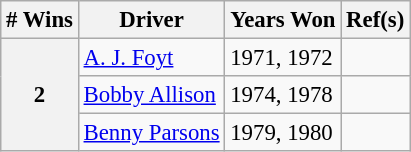<table class="wikitable" style="font-size: 95%;">
<tr>
<th># Wins</th>
<th>Driver</th>
<th>Years Won</th>
<th>Ref(s)</th>
</tr>
<tr>
<th rowspan="3">2</th>
<td><a href='#'>A. J. Foyt</a></td>
<td>1971, 1972</td>
<td></td>
</tr>
<tr>
<td><a href='#'>Bobby Allison</a></td>
<td>1974, 1978</td>
<td></td>
</tr>
<tr>
<td><a href='#'>Benny Parsons</a></td>
<td>1979, 1980</td>
<td></td>
</tr>
</table>
